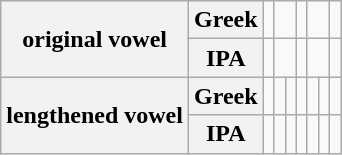<table class="wikitable" style="text-align: center">
<tr>
<th rowspan="2">original vowel</th>
<th>Greek</th>
<td></td>
<td colspan="2"></td>
<td></td>
<td colspan="2"></td>
<td></td>
</tr>
<tr>
<th>IPA</th>
<td></td>
<td colspan="2"></td>
<td></td>
<td colspan="2"></td>
<td></td>
</tr>
<tr>
<th rowspan="2">lengthened vowel</th>
<th>Greek</th>
<td></td>
<td></td>
<td></td>
<td></td>
<td></td>
<td></td>
<td></td>
</tr>
<tr>
<th>IPA</th>
<td></td>
<td></td>
<td></td>
<td></td>
<td></td>
<td></td>
<td></td>
</tr>
</table>
